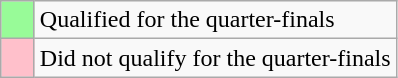<table class="wikitable">
<tr>
<td width=15px bgcolor=#98fb98></td>
<td>Qualified for the quarter-finals</td>
</tr>
<tr>
<td width=15px bgcolor=pink></td>
<td>Did not qualify for the quarter-finals</td>
</tr>
</table>
